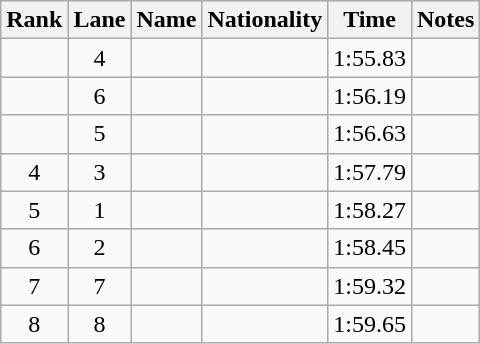<table class="wikitable sortable" style="text-align:center">
<tr>
<th>Rank</th>
<th>Lane</th>
<th>Name</th>
<th>Nationality</th>
<th>Time</th>
<th>Notes</th>
</tr>
<tr>
<td></td>
<td>4</td>
<td align=left></td>
<td align=left></td>
<td>1:55.83</td>
<td></td>
</tr>
<tr>
<td></td>
<td>6</td>
<td align=left></td>
<td align=left></td>
<td>1:56.19</td>
<td></td>
</tr>
<tr>
<td></td>
<td>5</td>
<td align=left></td>
<td align=left></td>
<td>1:56.63</td>
<td></td>
</tr>
<tr>
<td>4</td>
<td>3</td>
<td align=left></td>
<td align=left></td>
<td>1:57.79</td>
<td></td>
</tr>
<tr>
<td>5</td>
<td>1</td>
<td align=left></td>
<td align=left></td>
<td>1:58.27</td>
<td></td>
</tr>
<tr>
<td>6</td>
<td>2</td>
<td align=left></td>
<td align=left></td>
<td>1:58.45</td>
<td></td>
</tr>
<tr>
<td>7</td>
<td>7</td>
<td align=left></td>
<td align=left></td>
<td>1:59.32</td>
<td></td>
</tr>
<tr>
<td>8</td>
<td>8</td>
<td align=left></td>
<td align=left></td>
<td>1:59.65</td>
<td></td>
</tr>
</table>
